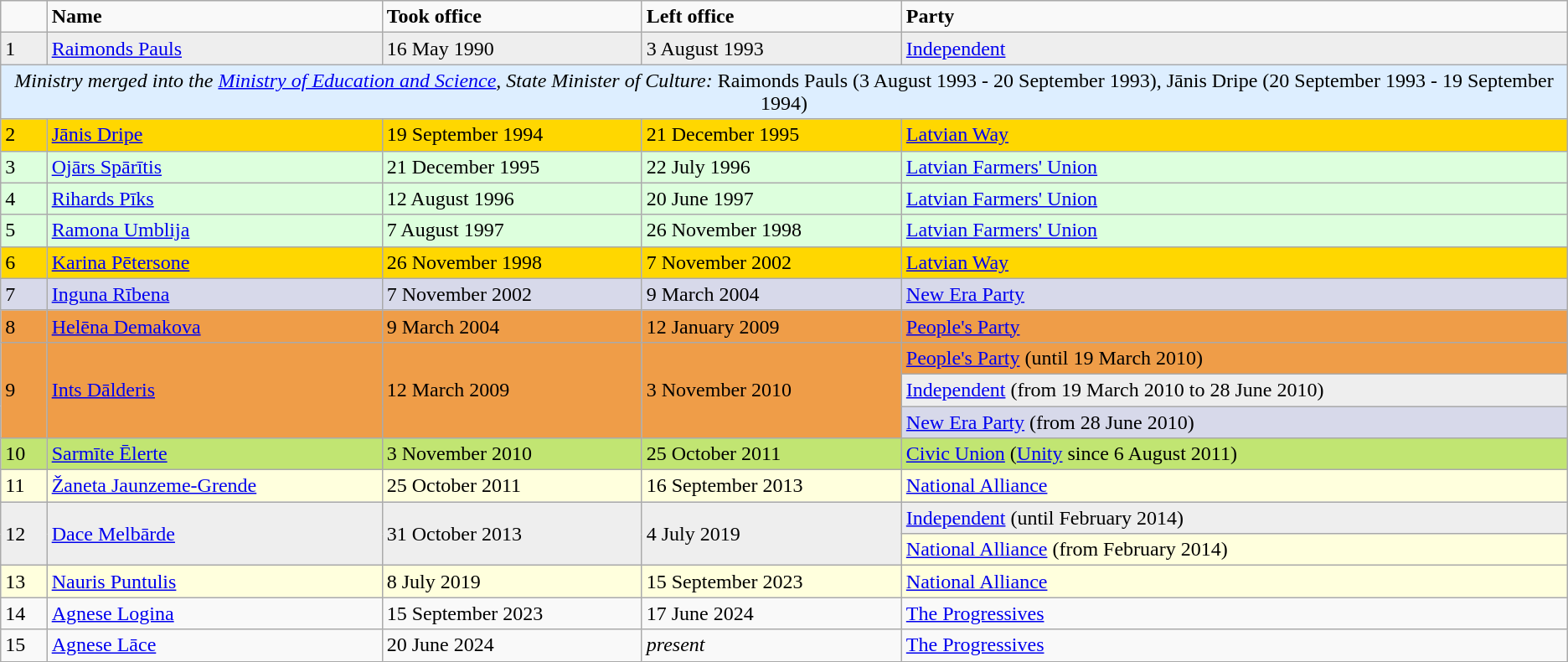<table class="wikitable">
<tr>
<td></td>
<td><strong>Name</strong></td>
<td><strong>Took office</strong></td>
<td><strong>Left office</strong></td>
<td><strong>Party</strong></td>
</tr>
<tr bgcolor=#EEEEEE>
<td>1</td>
<td><a href='#'>Raimonds Pauls</a></td>
<td>16 May 1990</td>
<td>3 August 1993</td>
<td><a href='#'>Independent</a></td>
</tr>
<tr bgcolor=#DDEEFF>
<td align="center" colspan="5"><em>Ministry merged into the <a href='#'>Ministry of Education and Science</a>, State Minister of Culture:</em> Raimonds Pauls (3 August 1993 - 20 September 1993), Jānis Dripe (20 September 1993 - 19 September 1994)</td>
</tr>
<tr bgcolor=gold>
<td>2</td>
<td><a href='#'>Jānis Dripe</a></td>
<td>19 September 1994</td>
<td>21 December 1995</td>
<td><a href='#'>Latvian Way</a></td>
</tr>
<tr bgcolor=#DDFFDD>
<td>3</td>
<td><a href='#'>Ojārs Spārītis</a></td>
<td>21 December 1995</td>
<td>22 July 1996</td>
<td><a href='#'>Latvian Farmers' Union</a></td>
</tr>
<tr bgcolor=#DDFFDD>
<td>4</td>
<td><a href='#'>Rihards Pīks</a></td>
<td>12 August 1996</td>
<td>20 June 1997</td>
<td><a href='#'>Latvian Farmers' Union</a></td>
</tr>
<tr bgcolor=#DDFFDD>
<td>5</td>
<td><a href='#'>Ramona Umblija</a></td>
<td>7 August 1997</td>
<td>26 November 1998</td>
<td><a href='#'>Latvian Farmers' Union</a></td>
</tr>
<tr bgcolor=gold>
<td>6</td>
<td><a href='#'>Karina Pētersone</a></td>
<td>26 November 1998</td>
<td>7 November 2002</td>
<td><a href='#'>Latvian Way</a></td>
</tr>
<tr bgcolor=#D7D9EA>
<td>7</td>
<td><a href='#'>Inguna Rībena</a></td>
<td>7 November 2002</td>
<td>9 March 2004</td>
<td><a href='#'>New Era Party</a></td>
</tr>
<tr bgcolor=#EF9D48>
<td>8</td>
<td><a href='#'>Helēna Demakova</a></td>
<td>9 March 2004</td>
<td>12 January 2009</td>
<td><a href='#'>People's Party</a></td>
</tr>
<tr bgcolor=#EF9D48>
<td rowspan="3">9</td>
<td rowspan="3"><a href='#'>Ints Dālderis</a></td>
<td rowspan="3">12 March 2009</td>
<td rowspan="3">3 November 2010</td>
<td><a href='#'>People's Party</a> (until 19 March 2010)</td>
</tr>
<tr bgcolor=#EEEEEE>
<td><a href='#'>Independent</a> (from 19 March 2010 to 28 June 2010)</td>
</tr>
<tr bgcolor=#D7D9EA>
<td><a href='#'>New Era Party</a> (from 28 June 2010)</td>
</tr>
<tr bgcolor=#C1E572>
<td>10</td>
<td><a href='#'>Sarmīte Ēlerte</a></td>
<td>3 November 2010</td>
<td>25 October 2011</td>
<td><a href='#'>Civic Union</a> (<a href='#'>Unity</a> since 6 August 2011)</td>
</tr>
<tr bgcolor=#FFFFDD>
<td>11</td>
<td><a href='#'>Žaneta Jaunzeme-Grende</a></td>
<td>25 October 2011</td>
<td>16 September 2013</td>
<td><a href='#'>National Alliance</a></td>
</tr>
<tr bgcolor=#EEEEEE>
<td rowspan="2">12</td>
<td rowspan="2"><a href='#'>Dace Melbārde</a></td>
<td rowspan="2">31 October 2013</td>
<td rowspan="2">4 July 2019</td>
<td><a href='#'>Independent</a> (until February 2014)</td>
</tr>
<tr bgcolor=#FFFFDD>
<td><a href='#'>National Alliance</a> (from February 2014)</td>
</tr>
<tr bgcolor=#FFFFDD>
<td>13</td>
<td><a href='#'>Nauris Puntulis</a></td>
<td>8 July 2019</td>
<td>15 September 2023</td>
<td><a href='#'>National Alliance</a></td>
</tr>
<tr>
<td>14</td>
<td><a href='#'>Agnese Logina</a></td>
<td>15 September 2023</td>
<td>17 June 2024</td>
<td><a href='#'>The Progressives</a></td>
</tr>
<tr>
<td>15</td>
<td><a href='#'>Agnese Lāce</a></td>
<td>20 June 2024</td>
<td><em>present</em></td>
<td><a href='#'>The Progressives</a></td>
</tr>
</table>
